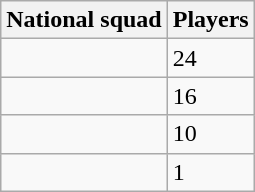<table class="wikitable sortable">
<tr>
<th>National squad</th>
<th>Players</th>
</tr>
<tr>
<td></td>
<td>24</td>
</tr>
<tr>
<td></td>
<td>16</td>
</tr>
<tr>
<td></td>
<td>10</td>
</tr>
<tr>
<td></td>
<td>1</td>
</tr>
</table>
